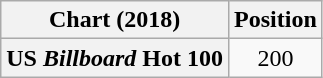<table class="wikitable plainrowheaders" style="text-align:center">
<tr>
<th scope="col">Chart (2018)</th>
<th scope="col">Position</th>
</tr>
<tr>
<th scope="row">US <em>Billboard</em> Hot 100</th>
<td>200</td>
</tr>
</table>
